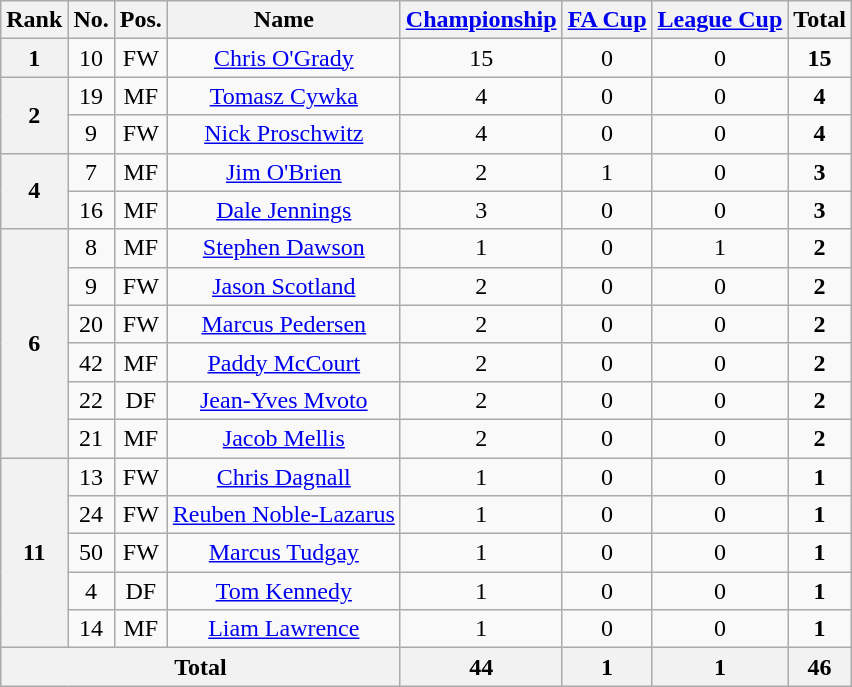<table class="wikitable" style="text-align: center;">
<tr>
<th>Rank</th>
<th>No.</th>
<th>Pos.</th>
<th>Name</th>
<th><a href='#'>Championship</a></th>
<th><a href='#'>FA Cup</a></th>
<th><a href='#'>League Cup</a></th>
<th>Total</th>
</tr>
<tr>
<th rowspan="1">1</th>
<td>10</td>
<td>FW</td>
<td><a href='#'>Chris O'Grady</a></td>
<td>15</td>
<td>0</td>
<td>0</td>
<td><strong>15</strong></td>
</tr>
<tr>
<th rowspan="2">2</th>
<td>19</td>
<td>MF</td>
<td><a href='#'>Tomasz Cywka</a></td>
<td>4</td>
<td>0</td>
<td>0</td>
<td><strong>4</strong></td>
</tr>
<tr>
<td>9</td>
<td>FW</td>
<td><a href='#'>Nick Proschwitz</a></td>
<td>4</td>
<td>0</td>
<td>0</td>
<td><strong>4</strong></td>
</tr>
<tr>
<th rowspan="2">4</th>
<td>7</td>
<td>MF</td>
<td><a href='#'>Jim O'Brien</a></td>
<td>2</td>
<td>1</td>
<td>0</td>
<td><strong>3</strong></td>
</tr>
<tr>
<td>16</td>
<td>MF</td>
<td><a href='#'>Dale Jennings</a></td>
<td>3</td>
<td>0</td>
<td>0</td>
<td><strong>3</strong></td>
</tr>
<tr>
<th rowspan="6">6</th>
<td>8</td>
<td>MF</td>
<td><a href='#'>Stephen Dawson</a></td>
<td>1</td>
<td>0</td>
<td>1</td>
<td><strong>2</strong></td>
</tr>
<tr>
<td>9</td>
<td>FW</td>
<td><a href='#'>Jason Scotland</a></td>
<td>2</td>
<td>0</td>
<td>0</td>
<td><strong>2</strong></td>
</tr>
<tr>
<td>20</td>
<td>FW</td>
<td><a href='#'>Marcus Pedersen</a></td>
<td>2</td>
<td>0</td>
<td>0</td>
<td><strong>2</strong></td>
</tr>
<tr>
<td>42</td>
<td>MF</td>
<td><a href='#'>Paddy McCourt</a></td>
<td>2</td>
<td>0</td>
<td>0</td>
<td><strong>2</strong></td>
</tr>
<tr>
<td>22</td>
<td>DF</td>
<td><a href='#'>Jean-Yves Mvoto</a></td>
<td>2</td>
<td>0</td>
<td>0</td>
<td><strong>2</strong></td>
</tr>
<tr>
<td>21</td>
<td>MF</td>
<td><a href='#'>Jacob Mellis</a></td>
<td>2</td>
<td>0</td>
<td>0</td>
<td><strong>2</strong></td>
</tr>
<tr>
<th rowspan="5">11</th>
<td>13</td>
<td>FW</td>
<td><a href='#'>Chris Dagnall</a></td>
<td>1</td>
<td>0</td>
<td>0</td>
<td><strong>1</strong></td>
</tr>
<tr>
<td>24</td>
<td>FW</td>
<td><a href='#'>Reuben Noble-Lazarus</a></td>
<td>1</td>
<td>0</td>
<td>0</td>
<td><strong>1</strong></td>
</tr>
<tr>
<td>50</td>
<td>FW</td>
<td><a href='#'>Marcus Tudgay</a></td>
<td>1</td>
<td>0</td>
<td>0</td>
<td><strong>1</strong></td>
</tr>
<tr>
<td>4</td>
<td>DF</td>
<td><a href='#'>Tom Kennedy</a></td>
<td>1</td>
<td>0</td>
<td>0</td>
<td><strong>1</strong></td>
</tr>
<tr>
<td>14</td>
<td>MF</td>
<td><a href='#'>Liam Lawrence</a></td>
<td>1</td>
<td>0</td>
<td>0</td>
<td><strong>1</strong></td>
</tr>
<tr>
<th colspan=4>Total</th>
<th>44</th>
<th>1</th>
<th>1</th>
<th>46</th>
</tr>
</table>
